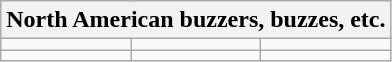<table class="wikitable" style="float:left">
<tr>
<th colspan="3">North American buzzers, buzzes, etc.</th>
</tr>
<tr>
<td></td>
<td></td>
<td></td>
</tr>
<tr>
<td></td>
<td></td>
<td></td>
</tr>
</table>
